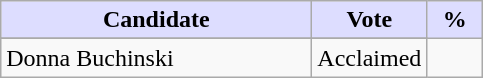<table class="wikitable">
<tr>
<th style="background:#ddf; width:200px;">Candidate</th>
<th style="background:#ddf; width:50px;">Vote</th>
<th style="background:#ddf; width:30px;">%</th>
</tr>
<tr>
</tr>
<tr>
<td>Donna Buchinski</td>
<td>Acclaimed</td>
</tr>
</table>
